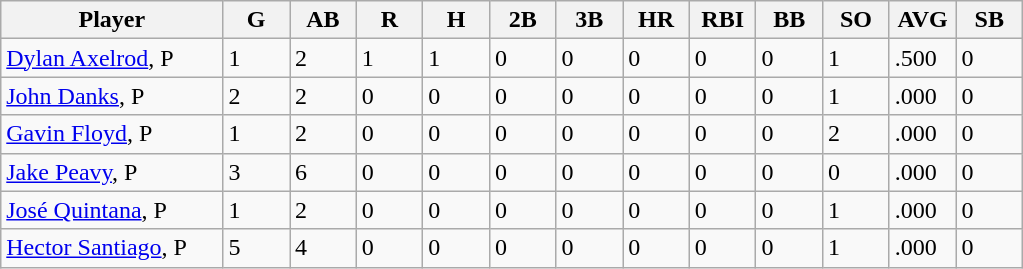<table class="wikitable sortable">
<tr>
<th bgcolor="#DDDDFF" width="20%">Player</th>
<th bgcolor="#DDDDFF" width="6%">G</th>
<th bgcolor="#DDDDFF" width="6%">AB</th>
<th bgcolor="#DDDDFF" width="6%">R</th>
<th bgcolor="#DDDDFF" width="6%">H</th>
<th bgcolor="#DDDDFF" width="6%">2B</th>
<th bgcolor="#DDDDFF" width="6%">3B</th>
<th bgcolor="#DDDDFF" width="6%">HR</th>
<th bgcolor="#DDDDFF" width="6%">RBI</th>
<th bgcolor="#DDDDFF" width="6%">BB</th>
<th bgcolor="#DDDDFF" width="6%">SO</th>
<th bgcolor="#DDDDFF" width="6%">AVG</th>
<th bgcolor="#DDDDFF" width="6%">SB</th>
</tr>
<tr>
<td><a href='#'>Dylan Axelrod</a>, P</td>
<td>1</td>
<td>2</td>
<td>1</td>
<td>1</td>
<td>0</td>
<td>0</td>
<td>0</td>
<td>0</td>
<td>0</td>
<td>1</td>
<td>.500</td>
<td>0</td>
</tr>
<tr>
<td><a href='#'>John Danks</a>, P</td>
<td>2</td>
<td>2</td>
<td>0</td>
<td>0</td>
<td>0</td>
<td>0</td>
<td>0</td>
<td>0</td>
<td>0</td>
<td>1</td>
<td>.000</td>
<td>0</td>
</tr>
<tr>
<td><a href='#'>Gavin Floyd</a>, P</td>
<td>1</td>
<td>2</td>
<td>0</td>
<td>0</td>
<td>0</td>
<td>0</td>
<td>0</td>
<td>0</td>
<td>0</td>
<td>2</td>
<td>.000</td>
<td>0</td>
</tr>
<tr>
<td><a href='#'>Jake Peavy</a>, P</td>
<td>3</td>
<td>6</td>
<td>0</td>
<td>0</td>
<td>0</td>
<td>0</td>
<td>0</td>
<td>0</td>
<td>0</td>
<td>0</td>
<td>.000</td>
<td>0</td>
</tr>
<tr>
<td><a href='#'>José Quintana</a>, P</td>
<td>1</td>
<td>2</td>
<td>0</td>
<td>0</td>
<td>0</td>
<td>0</td>
<td>0</td>
<td>0</td>
<td>0</td>
<td>1</td>
<td>.000</td>
<td>0</td>
</tr>
<tr>
<td><a href='#'>Hector Santiago</a>, P</td>
<td>5</td>
<td>4</td>
<td>0</td>
<td>0</td>
<td>0</td>
<td>0</td>
<td>0</td>
<td>0</td>
<td>0</td>
<td>1</td>
<td>.000</td>
<td>0</td>
</tr>
</table>
